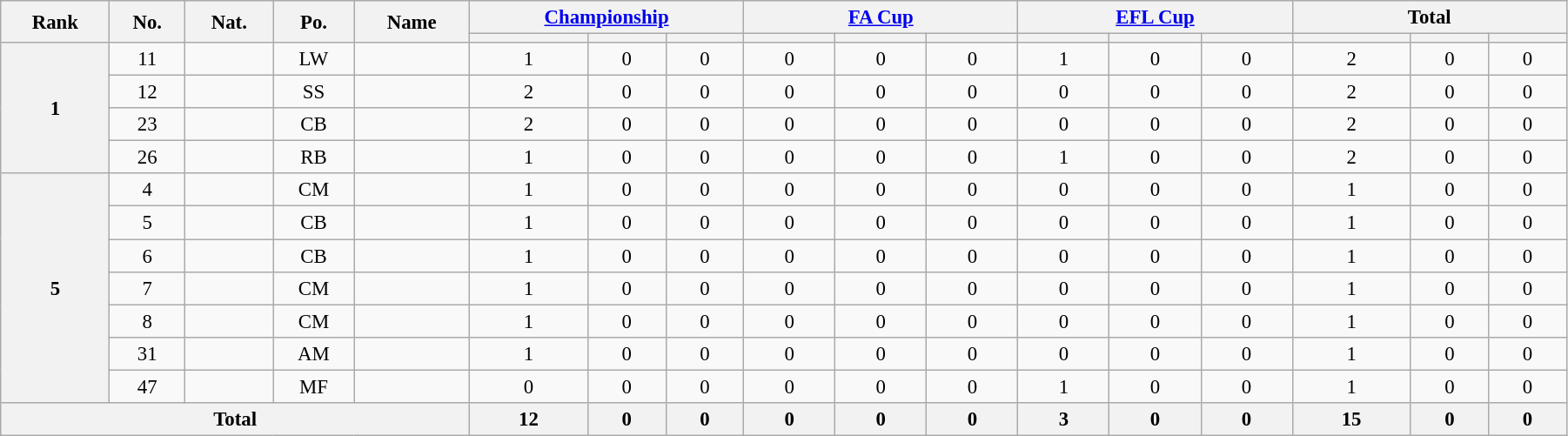<table class="wikitable" style="text-align:center; font-size:95%; width:95%;">
<tr>
<th rowspan=2>Rank</th>
<th rowspan=2>No.</th>
<th rowspan=2>Nat.</th>
<th rowspan=2>Po.</th>
<th rowspan=2>Name</th>
<th colspan=3 width=100px><a href='#'>Championship</a></th>
<th colspan=3 width=100px><a href='#'>FA Cup</a></th>
<th colspan=3 width=100px><a href='#'>EFL Cup</a></th>
<th colspan=3 width=100px>Total</th>
</tr>
<tr>
<th></th>
<th></th>
<th></th>
<th></th>
<th></th>
<th></th>
<th></th>
<th></th>
<th></th>
<th></th>
<th></th>
<th></th>
</tr>
<tr>
<th rowspan=4>1</th>
<td>11</td>
<td></td>
<td>LW</td>
<td></td>
<td>1</td>
<td>0</td>
<td>0</td>
<td>0</td>
<td>0</td>
<td>0</td>
<td>1</td>
<td>0</td>
<td>0</td>
<td>2</td>
<td>0</td>
<td>0</td>
</tr>
<tr>
<td>12</td>
<td></td>
<td>SS</td>
<td></td>
<td>2</td>
<td>0</td>
<td>0</td>
<td>0</td>
<td>0</td>
<td>0</td>
<td>0</td>
<td>0</td>
<td>0</td>
<td>2</td>
<td>0</td>
<td>0</td>
</tr>
<tr>
<td>23</td>
<td></td>
<td>CB</td>
<td></td>
<td>2</td>
<td>0</td>
<td>0</td>
<td>0</td>
<td>0</td>
<td>0</td>
<td>0</td>
<td>0</td>
<td>0</td>
<td>2</td>
<td>0</td>
<td>0</td>
</tr>
<tr>
<td>26</td>
<td></td>
<td>RB</td>
<td></td>
<td>1</td>
<td>0</td>
<td>0</td>
<td>0</td>
<td>0</td>
<td>0</td>
<td>1</td>
<td>0</td>
<td>0</td>
<td>2</td>
<td>0</td>
<td>0</td>
</tr>
<tr>
<th rowspan=7>5</th>
<td>4</td>
<td></td>
<td>CM</td>
<td></td>
<td>1</td>
<td>0</td>
<td>0</td>
<td>0</td>
<td>0</td>
<td>0</td>
<td>0</td>
<td>0</td>
<td>0</td>
<td>1</td>
<td>0</td>
<td>0</td>
</tr>
<tr>
<td>5</td>
<td></td>
<td>CB</td>
<td></td>
<td>1</td>
<td>0</td>
<td>0</td>
<td>0</td>
<td>0</td>
<td>0</td>
<td>0</td>
<td>0</td>
<td>0</td>
<td>1</td>
<td>0</td>
<td>0</td>
</tr>
<tr>
<td>6</td>
<td></td>
<td>CB</td>
<td></td>
<td>1</td>
<td>0</td>
<td>0</td>
<td>0</td>
<td>0</td>
<td>0</td>
<td>0</td>
<td>0</td>
<td>0</td>
<td>1</td>
<td>0</td>
<td>0</td>
</tr>
<tr>
<td>7</td>
<td></td>
<td>CM</td>
<td></td>
<td>1</td>
<td>0</td>
<td>0</td>
<td>0</td>
<td>0</td>
<td>0</td>
<td>0</td>
<td>0</td>
<td>0</td>
<td>1</td>
<td>0</td>
<td>0</td>
</tr>
<tr>
<td>8</td>
<td></td>
<td>CM</td>
<td></td>
<td>1</td>
<td>0</td>
<td>0</td>
<td>0</td>
<td>0</td>
<td>0</td>
<td>0</td>
<td>0</td>
<td>0</td>
<td>1</td>
<td>0</td>
<td>0</td>
</tr>
<tr>
<td>31</td>
<td></td>
<td>AM</td>
<td></td>
<td>1</td>
<td>0</td>
<td>0</td>
<td>0</td>
<td>0</td>
<td>0</td>
<td>0</td>
<td>0</td>
<td>0</td>
<td>1</td>
<td>0</td>
<td>0</td>
</tr>
<tr>
<td>47</td>
<td></td>
<td>MF</td>
<td></td>
<td>0</td>
<td>0</td>
<td>0</td>
<td>0</td>
<td>0</td>
<td>0</td>
<td>1</td>
<td>0</td>
<td>0</td>
<td>1</td>
<td>0</td>
<td>0</td>
</tr>
<tr>
<th colspan=5>Total</th>
<th>12</th>
<th>0</th>
<th>0</th>
<th>0</th>
<th>0</th>
<th>0</th>
<th>3</th>
<th>0</th>
<th>0</th>
<th>15</th>
<th>0</th>
<th>0</th>
</tr>
</table>
